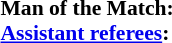<table style="width:100%; font-size:90%;">
<tr>
<td><br><strong>Man of the Match:</strong><br><strong><a href='#'>Assistant referees</a>:</strong></td>
</tr>
</table>
